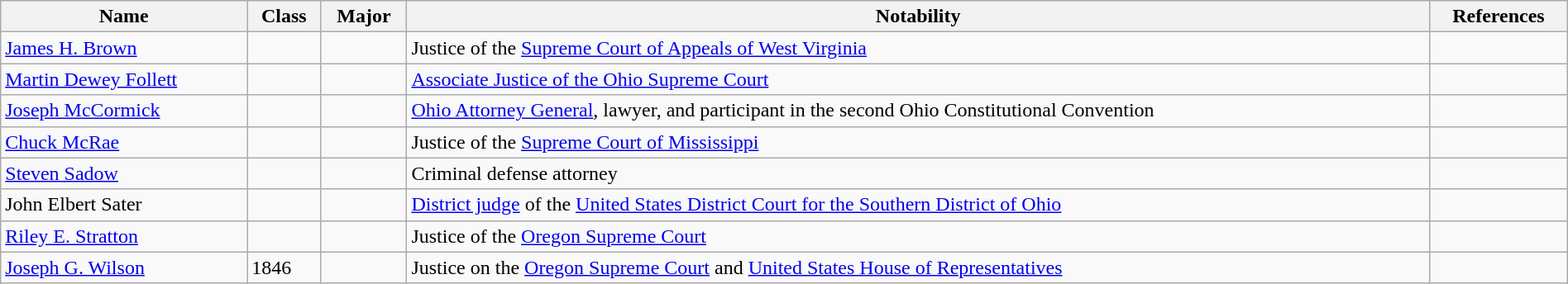<table class="wikitable sortable" style="width:100%;">
<tr>
<th>Name</th>
<th>Class</th>
<th>Major</th>
<th>Notability</th>
<th>References</th>
</tr>
<tr>
<td><a href='#'>James H. Brown</a></td>
<td></td>
<td></td>
<td>Justice of the <a href='#'>Supreme Court of Appeals of West Virginia</a></td>
<td></td>
</tr>
<tr>
<td><a href='#'>Martin Dewey Follett</a></td>
<td></td>
<td></td>
<td><a href='#'>Associate Justice of the Ohio Supreme Court</a></td>
<td></td>
</tr>
<tr>
<td><a href='#'>Joseph McCormick</a></td>
<td></td>
<td></td>
<td><a href='#'>Ohio Attorney General</a>, lawyer, and participant in the second Ohio Constitutional Convention</td>
<td></td>
</tr>
<tr>
<td><a href='#'>Chuck McRae</a></td>
<td></td>
<td></td>
<td>Justice of the <a href='#'>Supreme Court of Mississippi</a></td>
<td></td>
</tr>
<tr>
<td><a href='#'>Steven Sadow</a></td>
<td></td>
<td></td>
<td>Criminal defense attorney</td>
<td></td>
</tr>
<tr>
<td>John Elbert Sater</td>
<td></td>
<td></td>
<td><a href='#'>District judge</a> of the <a href='#'>United States District Court for the Southern District of Ohio</a></td>
<td></td>
</tr>
<tr>
<td><a href='#'>Riley E. Stratton</a></td>
<td></td>
<td></td>
<td>Justice of the <a href='#'>Oregon Supreme Court</a></td>
<td></td>
</tr>
<tr>
<td><a href='#'>Joseph G. Wilson</a></td>
<td>1846</td>
<td></td>
<td>Justice on the <a href='#'>Oregon Supreme Court</a> and <a href='#'>United States House of Representatives</a></td>
<td></td>
</tr>
</table>
